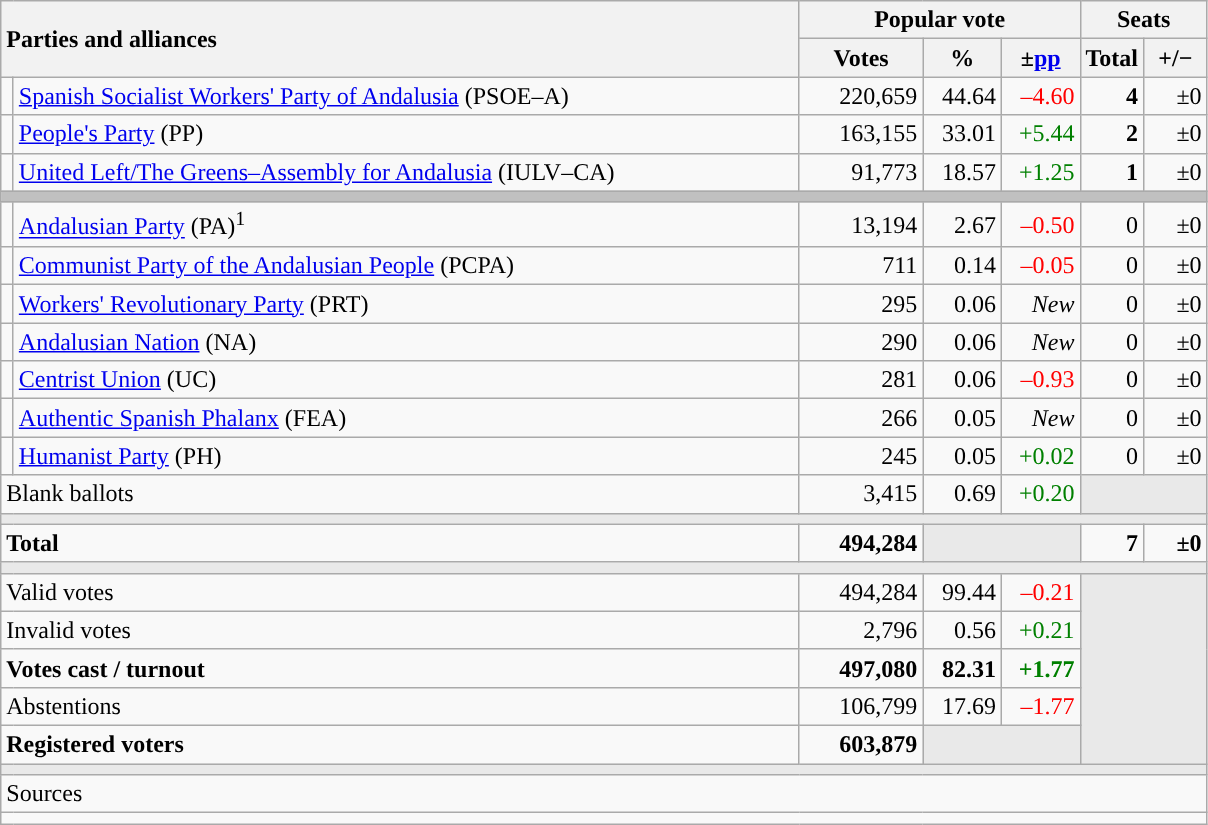<table class="wikitable" style="text-align:right;">
<tr>
<th style="text-align:left;" rowspan="2" colspan="2" width="525">Parties and alliances</th>
<th colspan="3">Popular vote</th>
<th colspan="2">Seats</th>
</tr>
<tr>
<th width="75">Votes</th>
<th width="45">%</th>
<th width="45">±<a href='#'>pp</a></th>
<th width="35">Total</th>
<th width="35">+/−</th>
</tr>
<tr>
<td width="1" style="color:inherit;background:"></td>
<td align="left"><a href='#'>Spanish Socialist Workers' Party of Andalusia</a> (PSOE–A)</td>
<td>220,659</td>
<td>44.64</td>
<td style="color:red;">–4.60</td>
<td><strong>4</strong></td>
<td>±0</td>
</tr>
<tr>
<td style="color:inherit;background:"></td>
<td align="left"><a href='#'>People's Party</a> (PP)</td>
<td>163,155</td>
<td>33.01</td>
<td style="color:green;">+5.44</td>
<td><strong>2</strong></td>
<td>±0</td>
</tr>
<tr>
<td style="color:inherit;background:"></td>
<td align="left"><a href='#'>United Left/The Greens–Assembly for Andalusia</a> (IULV–CA)</td>
<td>91,773</td>
<td>18.57</td>
<td style="color:green;">+1.25</td>
<td><strong>1</strong></td>
<td>±0</td>
</tr>
<tr>
<td colspan="7" bgcolor="#C0C0C0"></td>
</tr>
<tr>
<td style="color:inherit;background:"></td>
<td align="left"><a href='#'>Andalusian Party</a> (PA)<sup>1</sup></td>
<td>13,194</td>
<td>2.67</td>
<td style="color:red;">–0.50</td>
<td>0</td>
<td>±0</td>
</tr>
<tr>
<td style="color:inherit;background:"></td>
<td align="left"><a href='#'>Communist Party of the Andalusian People</a> (PCPA)</td>
<td>711</td>
<td>0.14</td>
<td style="color:red;">–0.05</td>
<td>0</td>
<td>±0</td>
</tr>
<tr>
<td style="color:inherit;background:"></td>
<td align="left"><a href='#'>Workers' Revolutionary Party</a> (PRT)</td>
<td>295</td>
<td>0.06</td>
<td><em>New</em></td>
<td>0</td>
<td>±0</td>
</tr>
<tr>
<td style="color:inherit;background:"></td>
<td align="left"><a href='#'>Andalusian Nation</a> (NA)</td>
<td>290</td>
<td>0.06</td>
<td><em>New</em></td>
<td>0</td>
<td>±0</td>
</tr>
<tr>
<td style="color:inherit;background:"></td>
<td align="left"><a href='#'>Centrist Union</a> (UC)</td>
<td>281</td>
<td>0.06</td>
<td style="color:red;">–0.93</td>
<td>0</td>
<td>±0</td>
</tr>
<tr>
<td style="color:inherit;background:"></td>
<td align="left"><a href='#'>Authentic Spanish Phalanx</a> (FEA)</td>
<td>266</td>
<td>0.05</td>
<td><em>New</em></td>
<td>0</td>
<td>±0</td>
</tr>
<tr>
<td style="color:inherit;background:"></td>
<td align="left"><a href='#'>Humanist Party</a> (PH)</td>
<td>245</td>
<td>0.05</td>
<td style="color:green;">+0.02</td>
<td>0</td>
<td>±0</td>
</tr>
<tr>
<td align="left" colspan="2">Blank ballots</td>
<td>3,415</td>
<td>0.69</td>
<td style="color:green;">+0.20</td>
<td bgcolor="#E9E9E9" colspan="2"></td>
</tr>
<tr>
<td colspan="7" bgcolor="#E9E9E9"></td>
</tr>
<tr style="font-weight:bold;">
<td align="left" colspan="2">Total</td>
<td>494,284</td>
<td bgcolor="#E9E9E9" colspan="2"></td>
<td>7</td>
<td>±0</td>
</tr>
<tr>
<td colspan="7" bgcolor="#E9E9E9"></td>
</tr>
<tr>
<td align="left" colspan="2">Valid votes</td>
<td>494,284</td>
<td>99.44</td>
<td style="color:red;">–0.21</td>
<td bgcolor="#E9E9E9" colspan="2" rowspan="5"></td>
</tr>
<tr>
<td align="left" colspan="2">Invalid votes</td>
<td>2,796</td>
<td>0.56</td>
<td style="color:green;">+0.21</td>
</tr>
<tr style="font-weight:bold;">
<td align="left" colspan="2">Votes cast / turnout</td>
<td>497,080</td>
<td>82.31</td>
<td style="color:green;">+1.77</td>
</tr>
<tr>
<td align="left" colspan="2">Abstentions</td>
<td>106,799</td>
<td>17.69</td>
<td style="color:red;">–1.77</td>
</tr>
<tr style="font-weight:bold;">
<td align="left" colspan="2">Registered voters</td>
<td>603,879</td>
<td bgcolor="#E9E9E9" colspan="2"></td>
</tr>
<tr>
<td colspan="7" bgcolor="#E9E9E9"></td>
</tr>
<tr>
<td align="left" colspan="7">Sources</td>
</tr>
<tr>
<td colspan="7" style="text-align:left; max-width:790px;"></td>
</tr>
</table>
